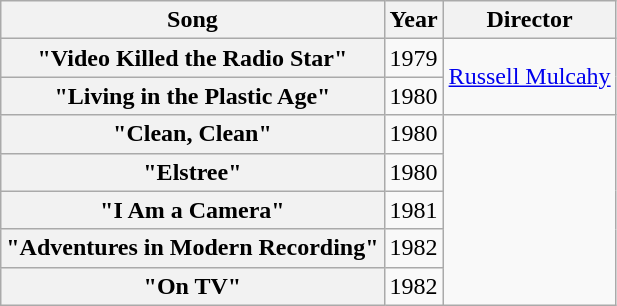<table class="wikitable plainrowheaders" border="1">
<tr>
<th scope=col>Song</th>
<th scope=col>Year</th>
<th scope=col>Director</th>
</tr>
<tr>
<th scope=row>"Video Killed the Radio Star"</th>
<td>1979</td>
<td rowspan="2"><a href='#'>Russell Mulcahy</a></td>
</tr>
<tr>
<th scope=row>"Living in the Plastic Age"</th>
<td>1980</td>
</tr>
<tr>
<th scope=row>"Clean, Clean"</th>
<td>1980</td>
</tr>
<tr>
<th scope=row>"Elstree"</th>
<td>1980</td>
</tr>
<tr>
<th scope=row>"I Am a Camera"</th>
<td>1981</td>
</tr>
<tr>
<th scope=row>"Adventures in Modern Recording"</th>
<td>1982</td>
</tr>
<tr>
<th scope=row>"On TV"</th>
<td>1982</td>
</tr>
</table>
